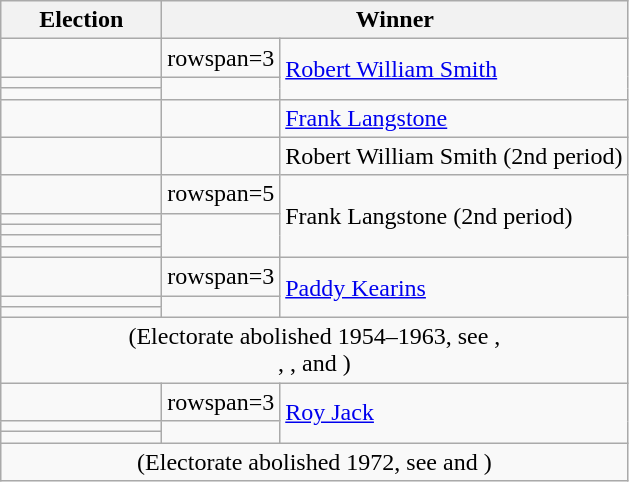<table class=wikitable>
<tr>
<th width=100>Election</th>
<th width=220 colspan=2>Winner</th>
</tr>
<tr>
<td></td>
<td>rowspan=3 </td>
<td rowspan=3><a href='#'>Robert William Smith</a></td>
</tr>
<tr>
<td></td>
</tr>
<tr>
<td></td>
</tr>
<tr>
<td></td>
<td></td>
<td><a href='#'>Frank Langstone</a></td>
</tr>
<tr>
<td></td>
<td></td>
<td>Robert William Smith (2nd period)</td>
</tr>
<tr>
<td></td>
<td>rowspan=5 </td>
<td rowspan=5>Frank Langstone (2nd period)</td>
</tr>
<tr>
<td></td>
</tr>
<tr>
<td></td>
</tr>
<tr>
<td></td>
</tr>
<tr>
<td></td>
</tr>
<tr>
<td></td>
<td>rowspan=3 </td>
<td rowspan=3><a href='#'>Paddy Kearins</a></td>
</tr>
<tr>
<td></td>
</tr>
<tr>
<td></td>
</tr>
<tr>
<td colspan=3 align=center><span>(Electorate abolished 1954–1963, see ,<br>, , and )</span></td>
</tr>
<tr>
<td></td>
<td>rowspan=3 </td>
<td rowspan=3><a href='#'>Roy Jack</a></td>
</tr>
<tr>
<td></td>
</tr>
<tr>
<td></td>
</tr>
<tr>
<td colspan=3 align=center><span>(Electorate abolished 1972, see  and )</span></td>
</tr>
</table>
